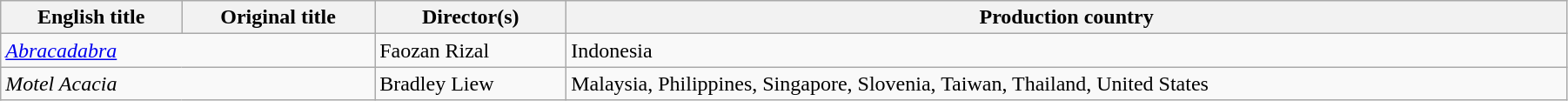<table class="wikitable" style="width:95%; margin-bottom:2px">
<tr>
<th>English title</th>
<th>Original title</th>
<th>Director(s)</th>
<th>Production country</th>
</tr>
<tr>
<td colspan="2"><em><a href='#'>Abracadabra</a></em> </td>
<td>Faozan Rizal</td>
<td>Indonesia</td>
</tr>
<tr>
<td colspan="2"><em>Motel Acacia</em> </td>
<td>Bradley Liew</td>
<td>Malaysia, Philippines, Singapore, Slovenia, Taiwan, Thailand, United States</td>
</tr>
</table>
